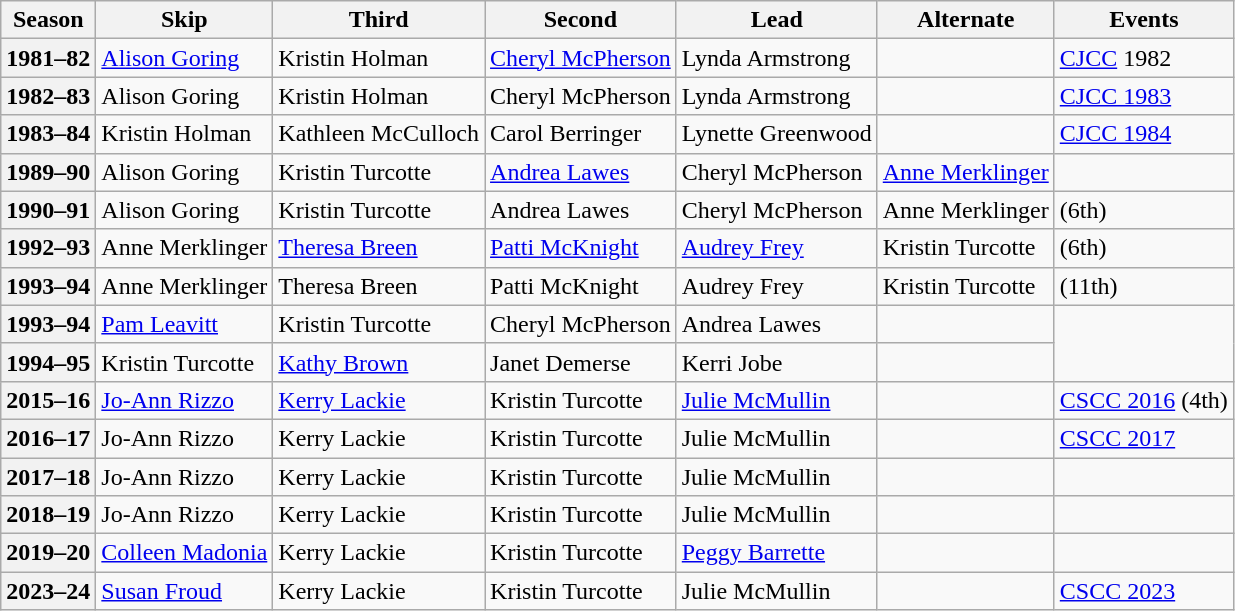<table class="wikitable">
<tr>
<th scope="col">Season</th>
<th scope="col">Skip</th>
<th scope="col">Third</th>
<th scope="col">Second</th>
<th scope="col">Lead</th>
<th scope="col">Alternate</th>
<th scope="col">Events</th>
</tr>
<tr>
<th scope="row">1981–82</th>
<td><a href='#'>Alison Goring</a></td>
<td>Kristin Holman</td>
<td><a href='#'>Cheryl McPherson</a></td>
<td>Lynda Armstrong</td>
<td></td>
<td><a href='#'>CJCC</a> 1982</td>
</tr>
<tr>
<th scope="row">1982–83</th>
<td>Alison Goring</td>
<td>Kristin Holman</td>
<td>Cheryl McPherson</td>
<td>Lynda Armstrong</td>
<td></td>
<td><a href='#'>CJCC 1983</a> </td>
</tr>
<tr>
<th scope="row">1983–84</th>
<td>Kristin Holman</td>
<td>Kathleen McCulloch</td>
<td>Carol Berringer</td>
<td>Lynette Greenwood</td>
<td></td>
<td><a href='#'>CJCC 1984</a> </td>
</tr>
<tr>
<th scope="row">1989–90</th>
<td>Alison Goring</td>
<td>Kristin Turcotte</td>
<td><a href='#'>Andrea Lawes</a></td>
<td>Cheryl McPherson</td>
<td><a href='#'>Anne Merklinger</a></td>
<td> <br> </td>
</tr>
<tr>
<th scope="row">1990–91</th>
<td>Alison Goring</td>
<td>Kristin Turcotte</td>
<td>Andrea Lawes</td>
<td>Cheryl McPherson</td>
<td>Anne Merklinger</td>
<td> (6th)</td>
</tr>
<tr>
<th scope="row">1992–93</th>
<td>Anne Merklinger</td>
<td><a href='#'>Theresa Breen</a></td>
<td><a href='#'>Patti McKnight</a></td>
<td><a href='#'>Audrey Frey</a></td>
<td>Kristin Turcotte</td>
<td> (6th)</td>
</tr>
<tr>
<th scope="row">1993–94</th>
<td>Anne Merklinger</td>
<td>Theresa Breen</td>
<td>Patti McKnight</td>
<td>Audrey Frey</td>
<td>Kristin Turcotte</td>
<td> (11th)</td>
</tr>
<tr>
<th scope="row">1993–94</th>
<td><a href='#'>Pam Leavitt</a></td>
<td>Kristin Turcotte</td>
<td>Cheryl McPherson</td>
<td>Andrea Lawes</td>
<td></td>
</tr>
<tr>
<th scope="row">1994–95</th>
<td>Kristin Turcotte</td>
<td><a href='#'>Kathy Brown</a></td>
<td>Janet Demerse</td>
<td>Kerri Jobe</td>
<td></td>
</tr>
<tr>
<th scope="row">2015–16</th>
<td><a href='#'>Jo-Ann Rizzo</a></td>
<td><a href='#'>Kerry Lackie</a></td>
<td>Kristin Turcotte</td>
<td><a href='#'>Julie McMullin</a></td>
<td></td>
<td><a href='#'>CSCC 2016</a> (4th)</td>
</tr>
<tr>
<th scope="row">2016–17</th>
<td>Jo-Ann Rizzo</td>
<td>Kerry Lackie</td>
<td>Kristin Turcotte</td>
<td>Julie McMullin</td>
<td></td>
<td><a href='#'>CSCC 2017</a> </td>
</tr>
<tr>
<th scope="row">2017–18</th>
<td>Jo-Ann Rizzo</td>
<td>Kerry Lackie</td>
<td>Kristin Turcotte</td>
<td>Julie McMullin</td>
<td></td>
<td></td>
</tr>
<tr>
<th scope="row">2018–19</th>
<td>Jo-Ann Rizzo</td>
<td>Kerry Lackie</td>
<td>Kristin Turcotte</td>
<td>Julie McMullin</td>
<td></td>
<td></td>
</tr>
<tr>
<th scope="row">2019–20</th>
<td><a href='#'>Colleen Madonia</a></td>
<td>Kerry Lackie</td>
<td>Kristin Turcotte</td>
<td><a href='#'>Peggy Barrette</a></td>
<td></td>
<td></td>
</tr>
<tr>
<th scope="row">2023–24</th>
<td><a href='#'>Susan Froud</a></td>
<td>Kerry Lackie</td>
<td>Kristin Turcotte</td>
<td>Julie McMullin</td>
<td></td>
<td><a href='#'>CSCC 2023</a> </td>
</tr>
</table>
